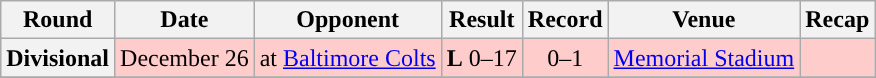<table class="wikitable" style="text-align:center">
<tr>
<th>Round</th>
<th>Date</th>
<th>Opponent</th>
<th>Result</th>
<th>Record</th>
<th>Venue</th>
<th>Recap</th>
</tr>
<tr bgcolor="#fcc">
<th>Divisional</th>
<td>December 26</td>
<td>at <a href='#'>Baltimore Colts</a></td>
<td><strong>L</strong> 0–17</td>
<td>0–1</td>
<td><a href='#'>Memorial Stadium</a></td>
<td></td>
</tr>
<tr>
</tr>
</table>
